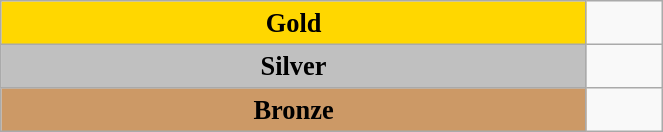<table class="wikitable" style=" text-align:center; font-size:110%;" width="35%">
<tr>
<td bgcolor="gold"><strong>Gold</strong></td>
<td></td>
</tr>
<tr>
<td bgcolor="silver"><strong>Silver</strong></td>
<td></td>
</tr>
<tr>
<td bgcolor="CC9966"><strong>Bronze</strong></td>
<td></td>
</tr>
</table>
